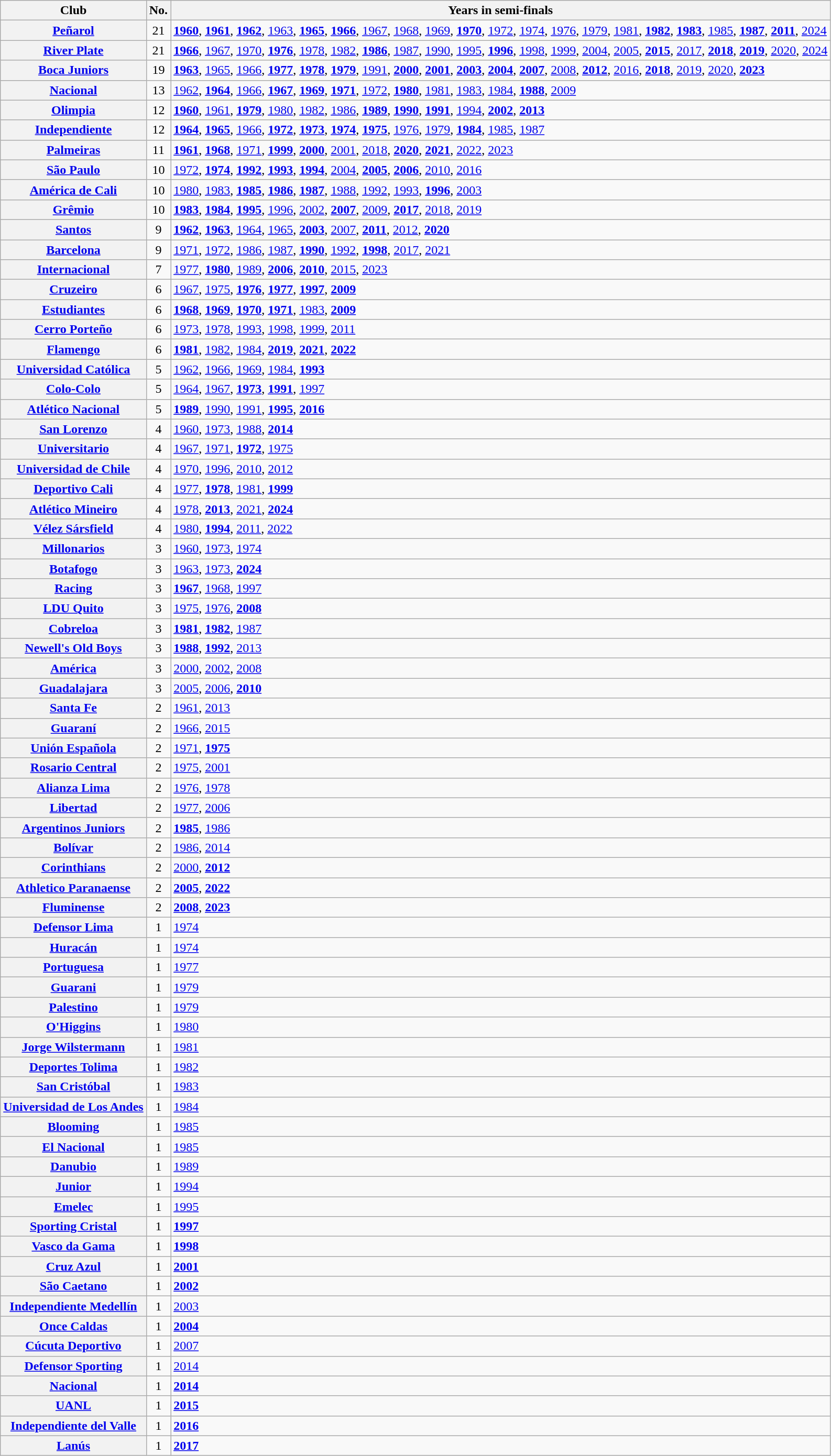<table class="wikitable plainrowheaders sortable">
<tr>
<th>Club</th>
<th>No.</th>
<th>Years in semi-finals</th>
</tr>
<tr>
<th scope=row> <a href='#'>Peñarol</a></th>
<td style="text-align: center">21</td>
<td><strong><a href='#'>1960</a></strong>, <strong><a href='#'>1961</a></strong>, <strong><a href='#'>1962</a></strong>, <a href='#'>1963</a>, <strong><a href='#'>1965</a></strong>, <strong><a href='#'>1966</a></strong>, <a href='#'>1967</a>, <a href='#'>1968</a>, <a href='#'>1969</a>, <strong><a href='#'>1970</a></strong>, <a href='#'>1972</a>, <a href='#'>1974</a>, <a href='#'>1976</a>, <a href='#'>1979</a>, <a href='#'>1981</a>, <strong><a href='#'>1982</a></strong>, <strong><a href='#'>1983</a></strong>, <a href='#'>1985</a>, <strong><a href='#'>1987</a></strong>, <strong><a href='#'>2011</a></strong>, <a href='#'>2024</a></td>
</tr>
<tr>
<th scope=row> <a href='#'>River Plate</a></th>
<td style="text-align: center">21</td>
<td><strong><a href='#'>1966</a></strong>, <a href='#'>1967</a>, <a href='#'>1970</a>, <strong><a href='#'>1976</a></strong>, <a href='#'>1978</a>, <a href='#'>1982</a>, <strong><a href='#'>1986</a></strong>, <a href='#'>1987</a>, <a href='#'>1990</a>, <a href='#'>1995</a>, <strong><a href='#'>1996</a></strong>, <a href='#'>1998</a>, <a href='#'>1999</a>, <a href='#'>2004</a>, <a href='#'>2005</a>, <strong><a href='#'>2015</a></strong>, <a href='#'>2017</a>, <strong><a href='#'>2018</a></strong>, <strong><a href='#'>2019</a></strong>, <a href='#'>2020</a>, <a href='#'>2024</a></td>
</tr>
<tr>
<th scope=row> <a href='#'>Boca Juniors</a></th>
<td style="text-align: center">19</td>
<td><strong><a href='#'>1963</a></strong>, <a href='#'>1965</a>, <a href='#'>1966</a>, <strong><a href='#'>1977</a></strong>, <strong><a href='#'>1978</a></strong>, <strong><a href='#'>1979</a></strong>, <a href='#'>1991</a>, <strong><a href='#'>2000</a></strong>, <strong><a href='#'>2001</a></strong>, <strong><a href='#'>2003</a></strong>, <strong><a href='#'>2004</a></strong>, <strong><a href='#'>2007</a></strong>, <a href='#'>2008</a>, <strong><a href='#'>2012</a></strong>, <a href='#'>2016</a>, <strong><a href='#'>2018</a></strong>, <a href='#'>2019</a>, <a href='#'>2020</a>, <strong><a href='#'>2023</a></strong></td>
</tr>
<tr>
<th scope=row> <a href='#'>Nacional</a></th>
<td style="text-align: center">13</td>
<td><a href='#'>1962</a>, <strong><a href='#'>1964</a></strong>, <a href='#'>1966</a>, <strong><a href='#'>1967</a></strong>, <strong><a href='#'>1969</a></strong>, <strong><a href='#'>1971</a></strong>, <a href='#'>1972</a>, <strong><a href='#'>1980</a></strong>, <a href='#'>1981</a>, <a href='#'>1983</a>, <a href='#'>1984</a>, <strong><a href='#'>1988</a></strong>, <a href='#'>2009</a></td>
</tr>
<tr>
<th scope=row> <a href='#'>Olimpia</a></th>
<td style="text-align: center">12</td>
<td><strong><a href='#'>1960</a></strong>, <a href='#'>1961</a>, <strong><a href='#'>1979</a></strong>, <a href='#'>1980</a>, <a href='#'>1982</a>, <a href='#'>1986</a>, <strong><a href='#'>1989</a></strong>, <strong><a href='#'>1990</a></strong>, <strong><a href='#'>1991</a></strong>, <a href='#'>1994</a>, <strong><a href='#'>2002</a></strong>, <strong><a href='#'>2013</a></strong></td>
</tr>
<tr>
<th scope=row> <a href='#'>Independiente</a></th>
<td style="text-align: center">12</td>
<td><strong><a href='#'>1964</a></strong>, <strong><a href='#'>1965</a></strong>, <a href='#'>1966</a>, <strong><a href='#'>1972</a></strong>, <strong><a href='#'>1973</a></strong>, <strong><a href='#'>1974</a></strong>, <strong><a href='#'>1975</a></strong>, <a href='#'>1976</a>, <a href='#'>1979</a>, <strong><a href='#'>1984</a></strong>, <a href='#'>1985</a>, <a href='#'>1987</a></td>
</tr>
<tr>
<th scope=row> <a href='#'>Palmeiras</a></th>
<td style="text-align: center">11</td>
<td><strong><a href='#'>1961</a></strong>, <strong><a href='#'>1968</a></strong>, <a href='#'>1971</a>, <strong><a href='#'>1999</a></strong>, <strong><a href='#'>2000</a></strong>, <a href='#'>2001</a>, <a href='#'>2018</a>, <strong><a href='#'>2020</a></strong>, <strong><a href='#'>2021</a></strong>, <a href='#'>2022</a>, <a href='#'>2023</a></td>
</tr>
<tr>
<th scope=row> <a href='#'>São Paulo</a></th>
<td style="text-align: center">10</td>
<td><a href='#'>1972</a>, <strong><a href='#'>1974</a></strong>, <strong><a href='#'>1992</a></strong>, <strong><a href='#'>1993</a></strong>, <strong><a href='#'>1994</a></strong>, <a href='#'>2004</a>, <strong><a href='#'>2005</a></strong>, <strong><a href='#'>2006</a></strong>, <a href='#'>2010</a>, <a href='#'>2016</a></td>
</tr>
<tr>
<th scope=row> <a href='#'>América de Cali</a></th>
<td style="text-align: center">10</td>
<td><a href='#'>1980</a>, <a href='#'>1983</a>, <strong><a href='#'>1985</a></strong>, <strong><a href='#'>1986</a></strong>, <strong><a href='#'>1987</a></strong>, <a href='#'>1988</a>, <a href='#'>1992</a>, <a href='#'>1993</a>, <strong><a href='#'>1996</a></strong>, <a href='#'>2003</a></td>
</tr>
<tr>
<th scope=row> <a href='#'>Grêmio</a></th>
<td style="text-align: center">10</td>
<td><strong><a href='#'>1983</a></strong>, <strong><a href='#'>1984</a></strong>, <strong><a href='#'>1995</a></strong>, <a href='#'>1996</a>, <a href='#'>2002</a>, <strong><a href='#'>2007</a></strong>, <a href='#'>2009</a>, <strong><a href='#'>2017</a></strong>, <a href='#'>2018</a>, <a href='#'>2019</a></td>
</tr>
<tr>
<th scope=row> <a href='#'>Santos</a></th>
<td style="text-align: center">9</td>
<td><strong><a href='#'>1962</a></strong>, <strong><a href='#'>1963</a></strong>, <a href='#'>1964</a>, <a href='#'>1965</a>, <strong><a href='#'>2003</a></strong>, <a href='#'>2007</a>, <strong><a href='#'>2011</a></strong>, <a href='#'>2012</a>, <strong><a href='#'>2020</a></strong></td>
</tr>
<tr>
<th scope=row> <a href='#'>Barcelona</a></th>
<td style="text-align: center">9</td>
<td><a href='#'>1971</a>, <a href='#'>1972</a>, <a href='#'>1986</a>, <a href='#'>1987</a>, <strong><a href='#'>1990</a></strong>, <a href='#'>1992</a>, <strong><a href='#'>1998</a></strong>, <a href='#'>2017</a>, <a href='#'>2021</a></td>
</tr>
<tr>
<th scope=row> <a href='#'>Internacional</a></th>
<td style="text-align: center">7</td>
<td><a href='#'>1977</a>, <strong><a href='#'>1980</a></strong>, <a href='#'>1989</a>, <strong><a href='#'>2006</a></strong>, <strong><a href='#'>2010</a></strong>, <a href='#'>2015</a>, <a href='#'>2023</a></td>
</tr>
<tr>
<th scope=row> <a href='#'>Cruzeiro</a></th>
<td style="text-align: center">6</td>
<td><a href='#'>1967</a>, <a href='#'>1975</a>, <strong><a href='#'>1976</a></strong>, <strong><a href='#'>1977</a></strong>, <strong><a href='#'>1997</a></strong>, <strong><a href='#'>2009</a></strong></td>
</tr>
<tr>
<th scope=row> <a href='#'>Estudiantes</a></th>
<td style="text-align: center">6</td>
<td><strong><a href='#'>1968</a></strong>, <strong><a href='#'>1969</a></strong>, <strong><a href='#'>1970</a></strong>, <strong><a href='#'>1971</a></strong>, <a href='#'>1983</a>, <strong><a href='#'>2009</a></strong></td>
</tr>
<tr>
<th scope=row> <a href='#'>Cerro Porteño</a></th>
<td style="text-align: center">6</td>
<td><a href='#'>1973</a>, <a href='#'>1978</a>, <a href='#'>1993</a>, <a href='#'>1998</a>, <a href='#'>1999</a>, <a href='#'>2011</a></td>
</tr>
<tr>
<th scope=row> <a href='#'>Flamengo</a></th>
<td style="text-align: center">6</td>
<td><strong><a href='#'>1981</a></strong>, <a href='#'>1982</a>, <a href='#'>1984</a>, <strong><a href='#'>2019</a></strong>, <strong><a href='#'>2021</a></strong>, <strong><a href='#'>2022</a></strong></td>
</tr>
<tr>
<th scope=row> <a href='#'>Universidad Católica</a></th>
<td style="text-align: center">5</td>
<td><a href='#'>1962</a>, <a href='#'>1966</a>, <a href='#'>1969</a>, <a href='#'>1984</a>, <strong><a href='#'>1993</a></strong></td>
</tr>
<tr>
<th scope=row> <a href='#'>Colo-Colo</a></th>
<td style="text-align: center">5</td>
<td><a href='#'>1964</a>, <a href='#'>1967</a>, <strong><a href='#'>1973</a></strong>, <strong><a href='#'>1991</a></strong>, <a href='#'>1997</a></td>
</tr>
<tr>
<th scope=row> <a href='#'>Atlético Nacional</a></th>
<td style="text-align: center">5</td>
<td><strong><a href='#'>1989</a></strong>, <a href='#'>1990</a>, <a href='#'>1991</a>, <strong><a href='#'>1995</a></strong>, <strong><a href='#'>2016</a></strong></td>
</tr>
<tr>
<th scope=row> <a href='#'>San Lorenzo</a></th>
<td style="text-align: center">4</td>
<td><a href='#'>1960</a>, <a href='#'>1973</a>, <a href='#'>1988</a>, <strong><a href='#'>2014</a></strong></td>
</tr>
<tr>
<th scope=row> <a href='#'>Universitario</a></th>
<td style="text-align: center">4</td>
<td><a href='#'>1967</a>, <a href='#'>1971</a>, <strong><a href='#'>1972</a></strong>, <a href='#'>1975</a></td>
</tr>
<tr>
<th scope=row> <a href='#'>Universidad de Chile</a></th>
<td style="text-align: center">4</td>
<td><a href='#'>1970</a>, <a href='#'>1996</a>, <a href='#'>2010</a>, <a href='#'>2012</a></td>
</tr>
<tr>
<th scope=row> <a href='#'>Deportivo Cali</a></th>
<td style="text-align: center">4</td>
<td><a href='#'>1977</a>, <strong><a href='#'>1978</a></strong>, <a href='#'>1981</a>, <strong><a href='#'>1999</a></strong></td>
</tr>
<tr>
<th scope=row> <a href='#'>Atlético Mineiro</a></th>
<td style="text-align: center">4</td>
<td><a href='#'>1978</a>, <strong><a href='#'>2013</a></strong>, <a href='#'>2021</a>, <strong><a href='#'>2024</a></strong></td>
</tr>
<tr>
<th scope=row> <a href='#'>Vélez Sársfield</a></th>
<td style="text-align: center">4</td>
<td><a href='#'>1980</a>, <strong><a href='#'>1994</a></strong>, <a href='#'>2011</a>, <a href='#'>2022</a></td>
</tr>
<tr>
<th scope=row> <a href='#'>Millonarios</a></th>
<td style="text-align: center">3</td>
<td><a href='#'>1960</a>, <a href='#'>1973</a>, <a href='#'>1974</a></td>
</tr>
<tr>
<th scope=row> <a href='#'>Botafogo</a></th>
<td style="text-align: center">3</td>
<td><a href='#'>1963</a>, <a href='#'>1973</a>, <strong><a href='#'>2024</a></strong></td>
</tr>
<tr>
<th scope=row> <a href='#'>Racing</a></th>
<td style="text-align: center">3</td>
<td><strong><a href='#'>1967</a></strong>, <a href='#'>1968</a>, <a href='#'>1997</a></td>
</tr>
<tr>
<th scope=row> <a href='#'>LDU Quito</a></th>
<td style="text-align: center">3</td>
<td><a href='#'>1975</a>, <a href='#'>1976</a>, <strong><a href='#'>2008</a></strong></td>
</tr>
<tr>
<th scope=row> <a href='#'>Cobreloa</a></th>
<td style="text-align: center">3</td>
<td><strong><a href='#'>1981</a></strong>, <strong><a href='#'>1982</a></strong>, <a href='#'>1987</a></td>
</tr>
<tr>
<th scope=row> <a href='#'>Newell's Old Boys</a></th>
<td style="text-align: center">3</td>
<td><strong><a href='#'>1988</a></strong>, <strong><a href='#'>1992</a></strong>, <a href='#'>2013</a></td>
</tr>
<tr>
<th scope=row> <a href='#'>América</a></th>
<td style="text-align: center">3</td>
<td><a href='#'>2000</a>, <a href='#'>2002</a>, <a href='#'>2008</a></td>
</tr>
<tr>
<th scope=row> <a href='#'>Guadalajara</a></th>
<td style="text-align: center">3</td>
<td><a href='#'>2005</a>, <a href='#'>2006</a>, <strong><a href='#'>2010</a></strong></td>
</tr>
<tr>
<th scope=row> <a href='#'>Santa Fe</a></th>
<td style="text-align: center">2</td>
<td><a href='#'>1961</a>, <a href='#'>2013</a></td>
</tr>
<tr>
<th scope=row> <a href='#'>Guaraní</a></th>
<td style="text-align: center">2</td>
<td><a href='#'>1966</a>, <a href='#'>2015</a></td>
</tr>
<tr>
<th scope=row> <a href='#'>Unión Española</a></th>
<td style="text-align: center">2</td>
<td><a href='#'>1971</a>, <strong><a href='#'>1975</a></strong></td>
</tr>
<tr>
<th scope=row> <a href='#'>Rosario Central</a></th>
<td style="text-align: center">2</td>
<td><a href='#'>1975</a>, <a href='#'>2001</a></td>
</tr>
<tr>
<th scope=row> <a href='#'>Alianza Lima</a></th>
<td style="text-align: center">2</td>
<td><a href='#'>1976</a>, <a href='#'>1978</a></td>
</tr>
<tr>
<th scope=row> <a href='#'>Libertad</a></th>
<td style="text-align: center">2</td>
<td><a href='#'>1977</a>, <a href='#'>2006</a></td>
</tr>
<tr>
<th scope=row> <a href='#'>Argentinos Juniors</a></th>
<td style="text-align: center">2</td>
<td><strong><a href='#'>1985</a></strong>, <a href='#'>1986</a></td>
</tr>
<tr>
<th scope=row> <a href='#'>Bolívar</a></th>
<td style="text-align: center">2</td>
<td><a href='#'>1986</a>, <a href='#'>2014</a></td>
</tr>
<tr>
<th scope=row> <a href='#'>Corinthians</a></th>
<td style="text-align: center">2</td>
<td><a href='#'>2000</a>, <strong><a href='#'>2012</a></strong></td>
</tr>
<tr>
<th scope=row> <a href='#'>Athletico Paranaense</a></th>
<td style="text-align: center">2</td>
<td><strong><a href='#'>2005</a></strong>, <strong><a href='#'>2022</a></strong></td>
</tr>
<tr>
<th scope=row> <a href='#'>Fluminense</a></th>
<td style="text-align: center">2</td>
<td><strong><a href='#'>2008</a></strong>, <strong><a href='#'>2023</a></strong></td>
</tr>
<tr>
<th scope=row> <a href='#'>Defensor Lima</a></th>
<td style="text-align: center">1</td>
<td><a href='#'>1974</a></td>
</tr>
<tr>
<th scope=row> <a href='#'>Huracán</a></th>
<td style="text-align: center">1</td>
<td><a href='#'>1974</a></td>
</tr>
<tr>
<th scope=row> <a href='#'>Portuguesa</a></th>
<td style="text-align: center">1</td>
<td><a href='#'>1977</a></td>
</tr>
<tr>
<th scope=row> <a href='#'>Guarani</a></th>
<td style="text-align: center">1</td>
<td><a href='#'>1979</a></td>
</tr>
<tr>
<th scope=row> <a href='#'>Palestino</a></th>
<td style="text-align: center">1</td>
<td><a href='#'>1979</a></td>
</tr>
<tr>
<th scope=row> <a href='#'>O'Higgins</a></th>
<td style="text-align: center">1</td>
<td><a href='#'>1980</a></td>
</tr>
<tr>
<th scope=row> <a href='#'>Jorge Wilstermann</a></th>
<td style="text-align: center">1</td>
<td><a href='#'>1981</a></td>
</tr>
<tr>
<th scope=row> <a href='#'>Deportes Tolima</a></th>
<td style="text-align: center">1</td>
<td><a href='#'>1982</a></td>
</tr>
<tr>
<th scope=row> <a href='#'>San Cristóbal</a></th>
<td style="text-align: center">1</td>
<td><a href='#'>1983</a></td>
</tr>
<tr>
<th scope=row> <a href='#'>Universidad de Los Andes</a></th>
<td style="text-align: center">1</td>
<td><a href='#'>1984</a></td>
</tr>
<tr>
<th scope=row> <a href='#'>Blooming</a></th>
<td style="text-align: center">1</td>
<td><a href='#'>1985</a></td>
</tr>
<tr>
<th scope=row> <a href='#'>El Nacional</a></th>
<td style="text-align: center">1</td>
<td><a href='#'>1985</a></td>
</tr>
<tr>
<th scope=row> <a href='#'>Danubio</a></th>
<td style="text-align: center">1</td>
<td><a href='#'>1989</a></td>
</tr>
<tr>
<th scope=row> <a href='#'>Junior</a></th>
<td style="text-align: center">1</td>
<td><a href='#'>1994</a></td>
</tr>
<tr>
<th scope=row> <a href='#'>Emelec</a></th>
<td style="text-align: center">1</td>
<td><a href='#'>1995</a></td>
</tr>
<tr>
<th scope=row> <a href='#'>Sporting Cristal</a></th>
<td style="text-align: center">1</td>
<td><strong><a href='#'>1997</a></strong></td>
</tr>
<tr>
<th scope=row> <a href='#'>Vasco da Gama</a></th>
<td style="text-align: center">1</td>
<td><strong><a href='#'>1998</a></strong></td>
</tr>
<tr>
<th scope=row> <a href='#'>Cruz Azul</a></th>
<td style="text-align: center">1</td>
<td><strong><a href='#'>2001</a></strong></td>
</tr>
<tr>
<th scope=row> <a href='#'>São Caetano</a></th>
<td style="text-align: center">1</td>
<td><strong><a href='#'>2002</a></strong></td>
</tr>
<tr>
<th scope=row> <a href='#'>Independiente Medellín</a></th>
<td style="text-align: center">1</td>
<td><a href='#'>2003</a></td>
</tr>
<tr>
<th scope=row> <a href='#'>Once Caldas</a></th>
<td style="text-align: center">1</td>
<td><strong><a href='#'>2004</a></strong></td>
</tr>
<tr>
<th scope=row> <a href='#'>Cúcuta Deportivo</a></th>
<td style="text-align: center">1</td>
<td><a href='#'>2007</a></td>
</tr>
<tr>
<th scope=row> <a href='#'>Defensor Sporting</a></th>
<td style="text-align: center">1</td>
<td><a href='#'>2014</a></td>
</tr>
<tr>
<th scope=row> <a href='#'>Nacional</a></th>
<td style="text-align: center">1</td>
<td><strong><a href='#'>2014</a></strong></td>
</tr>
<tr>
<th scope=row> <a href='#'>UANL</a></th>
<td style="text-align: center">1</td>
<td><strong><a href='#'>2015</a></strong></td>
</tr>
<tr>
<th scope=row> <a href='#'>Independiente del Valle</a></th>
<td style="text-align: center">1</td>
<td><strong><a href='#'>2016</a></strong></td>
</tr>
<tr>
<th scope=row> <a href='#'>Lanús</a></th>
<td style="text-align: center">1</td>
<td><strong><a href='#'>2017</a></strong></td>
</tr>
</table>
